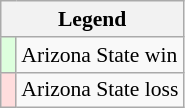<table class="wikitable" style="font-size:90%">
<tr>
<th colspan="2">Legend</th>
</tr>
<tr>
<td bgcolor=ddffdd> </td>
<td>Arizona State win</td>
</tr>
<tr>
<td bgcolor=ffdddd> </td>
<td>Arizona State loss</td>
</tr>
</table>
